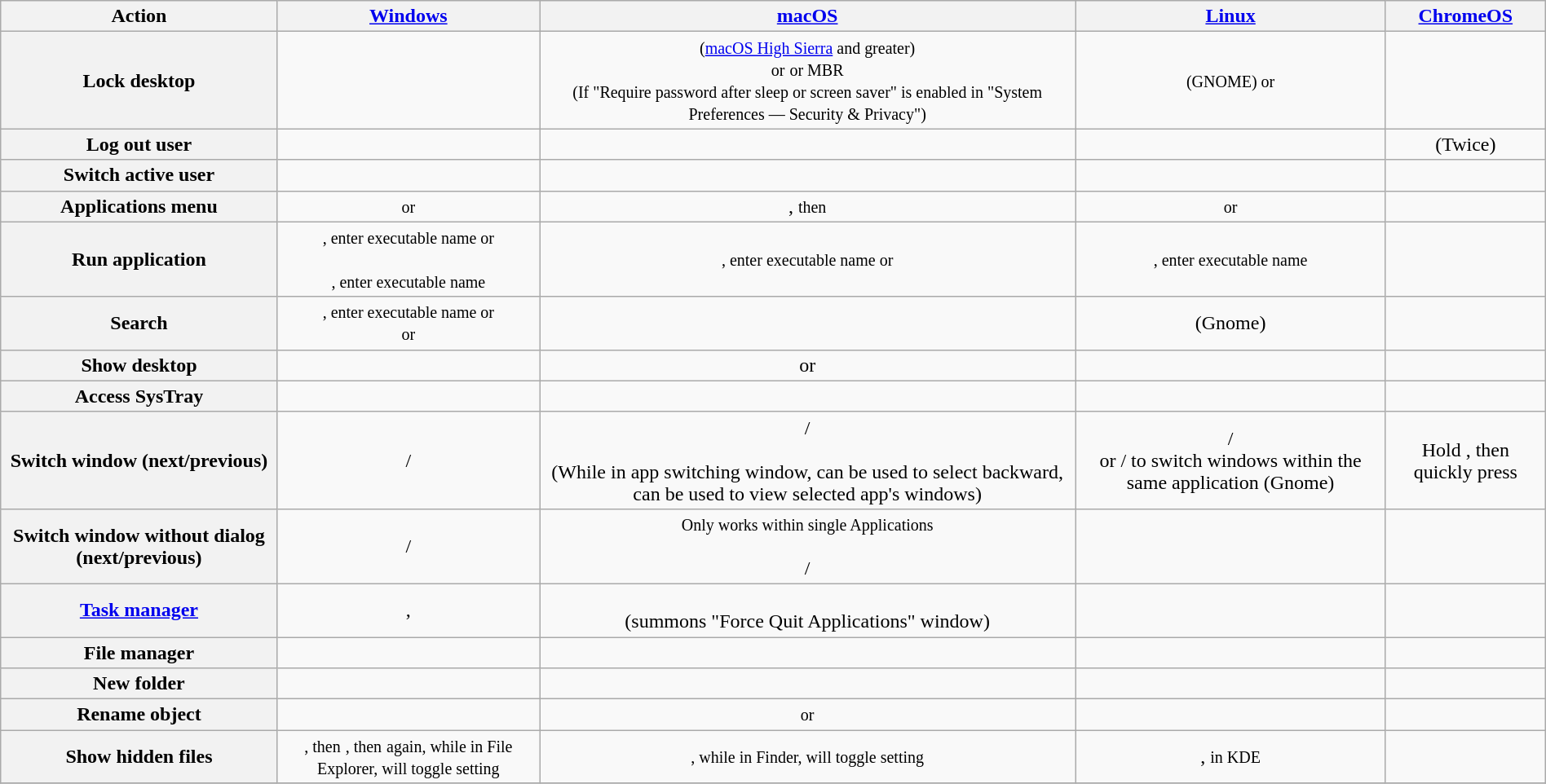<table class="wikitable" style="width: 100%; text-align: center;">
<tr>
<th scope="col">Action</th>
<th scope="col"><a href='#'>Windows</a></th>
<th scope="col"><a href='#'>macOS</a></th>
<th scope="col"><a href='#'>Linux</a></th>
<th scope="col"><a href='#'>ChromeOS</a></th>
</tr>
<tr>
<th scope="row">Lock desktop</th>
<td></td>
<td> <small>(<a href='#'>macOS High Sierra</a> and greater)</small><br><small>or</small>  <small>or MBR</small> <br><small>(If "Require password after sleep or screen saver" is enabled in "System Preferences — Security & Privacy")</small></td>
<td> <small>(GNOME) or</small> </td>
<td></td>
</tr>
<tr>
<th scope="row">Log out user</th>
<td></td>
<td></td>
<td><a href='#'></a></td>
<td> (Twice)</td>
</tr>
<tr>
<th scope="row">Switch active user</th>
<td></td>
<td></td>
<td></td>
<td></td>
</tr>
<tr>
<th scope="row">Applications menu</th>
<td> <small>or</small> <br></td>
<td>, <small>then</small> </td>
<td> <small>or</small> <br></td>
<td></td>
</tr>
<tr>
<th scope="row">Run application</th>
<td><small>, enter executable name or</small> <br><br><small>, enter executable name</small></td>
<td><small>, enter executable name or</small> </td>
<td><small>, enter executable name</small></td>
<td></td>
</tr>
<tr>
<th scope="row">Search</th>
<td><small>, enter executable name or</small> <br> <small>or</small> </td>
<td></td>
<td> (Gnome)</td>
<td></td>
</tr>
<tr>
<th scope="row">Show desktop</th>
<td></td>
<td> or </td>
<td></td>
<td></td>
</tr>
<tr>
<th scope="row">Access SysTray</th>
<td></td>
<td></td>
<td></td>
<td></td>
</tr>
<tr>
<th scope="row">Switch window (next/previous)</th>
<td> /<br></td>
<td> /<br><br>
(While in app switching window,  can be used to  select backward,  can be used to view selected app's windows)</td>
<td> /<br>
or  / 
 to switch windows within the same application (Gnome)</td>
<td>Hold , then quickly press </td>
</tr>
<tr>
<th scope="row">Switch window without dialog (next/previous)</th>
<td> /<br></td>
<td><small>Only works within single Applications</small><br><br> /
</td>
<td></td>
<td></td>
</tr>
<tr>
<th scope="col"><a href='#'>Task manager</a></th>
<td>,<br><a href='#'></a></td>
<td><br>(summons "Force Quit Applications" window)</td>
<td></td>
<td></td>
</tr>
<tr>
<th scope="row">File manager</th>
<td></td>
<td></td>
<td></td>
<td></td>
</tr>
<tr>
<th scope="row">New folder</th>
<td></td>
<td></td>
<td></td>
<td></td>
</tr>
<tr>
<th scope="row">Rename object</th>
<td></td>
<td> <small>or</small> </td>
<td></td>
<td></td>
</tr>
<tr>
<th scope="row">Show hidden files</th>
<td><small>, then</small> <small>, then</small>  <small> again, while in File Explorer, will toggle setting</small></td>
<td><small>, while in Finder, will toggle setting</small></td>
<td>,  <small>in KDE</small></td>
<td></td>
</tr>
<tr>
</tr>
</table>
